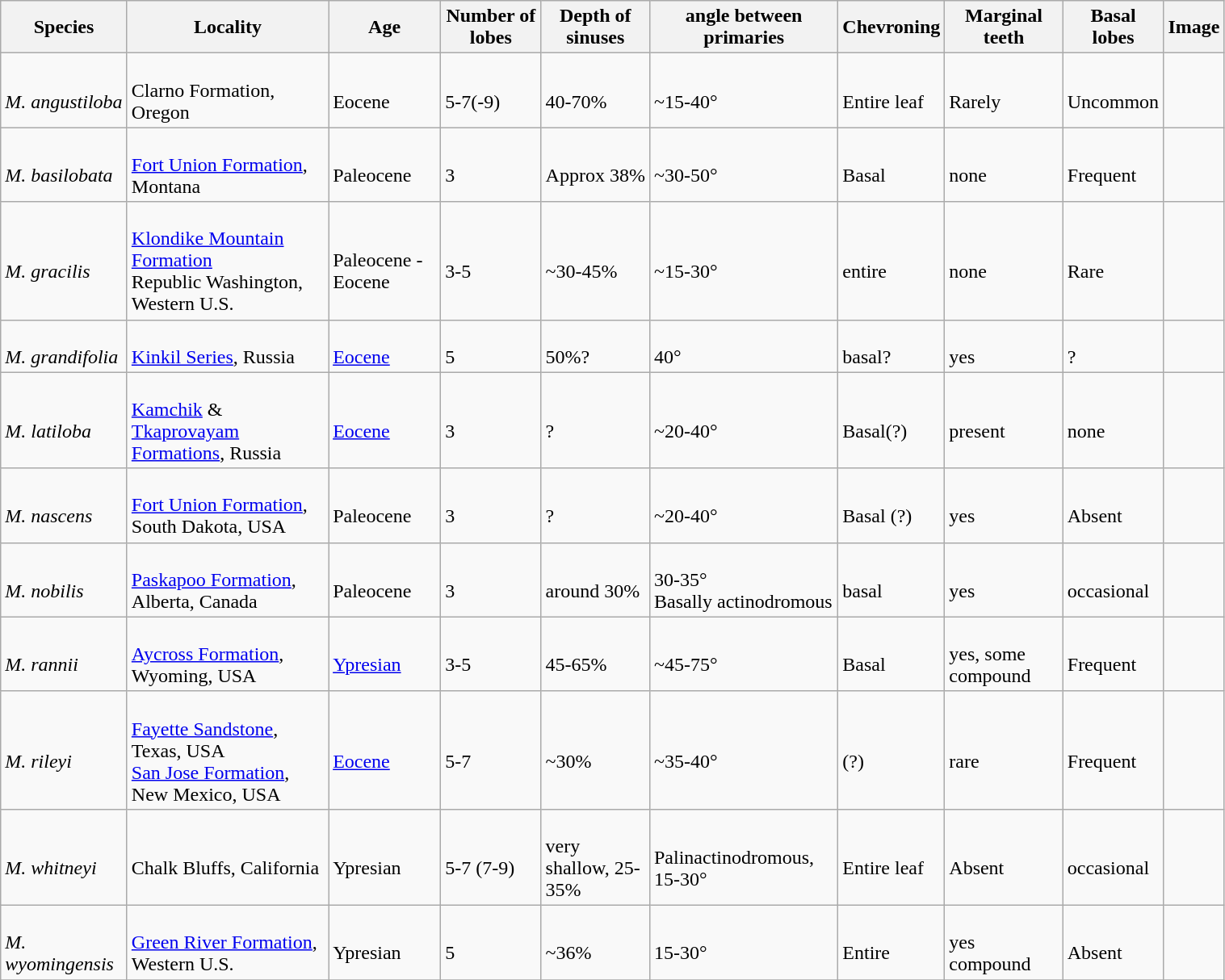<table class="wikitable sortable" align="center" width="80%">
<tr>
<th>Species</th>
<th>Locality</th>
<th>Age</th>
<th>Number of lobes</th>
<th>Depth of sinuses</th>
<th>angle between primaries</th>
<th>Chevroning</th>
<th>Marginal teeth</th>
<th>Basal lobes</th>
<th>Image</th>
</tr>
<tr>
<td><br><em>M. angustiloba</em></td>
<td><br>Clarno Formation, Oregon</td>
<td><br>Eocene</td>
<td><br>5-7(-9)</td>
<td><br>40-70%</td>
<td><br>~15-40°</td>
<td><br>Entire leaf</td>
<td><br>Rarely</td>
<td><br>Uncommon</td>
<td></td>
</tr>
<tr>
<td><br><em>M. basilobata</em></td>
<td><br><a href='#'>Fort Union Formation</a>, Montana</td>
<td><br>Paleocene</td>
<td><br>3</td>
<td><br>Approx 38%</td>
<td><br>~30-50°</td>
<td><br>Basal</td>
<td><br>none</td>
<td><br>Frequent</td>
<td></td>
</tr>
<tr>
<td><br><em>M. gracilis</em></td>
<td><br><a href='#'>Klondike Mountain Formation</a><br>Republic Washington, Western U.S.</td>
<td><br>Paleocene - Eocene</td>
<td><br>3-5</td>
<td><br>~30-45%</td>
<td><br>~15-30°</td>
<td><br>entire</td>
<td><br>none</td>
<td><br>Rare</td>
<td><br></td>
</tr>
<tr>
<td><br><em>M. grandifolia</em></td>
<td><br><a href='#'>Kinkil Series</a>, Russia</td>
<td><br><a href='#'>Eocene</a></td>
<td><br>5</td>
<td><br>50%?</td>
<td><br>40°</td>
<td><br>basal?</td>
<td><br>yes</td>
<td><br>?</td>
<td></td>
</tr>
<tr>
<td><br><em>M. latiloba</em></td>
<td><br><a href='#'>Kamchik</a> & <a href='#'>Tkaprovayam Formations</a>, Russia</td>
<td><br><a href='#'>Eocene</a></td>
<td><br>3</td>
<td><br>?</td>
<td><br>~20-40°</td>
<td><br>Basal(?)</td>
<td><br>present</td>
<td><br>none</td>
<td></td>
</tr>
<tr>
<td><br><em>M. nascens</em></td>
<td><br><a href='#'>Fort Union Formation</a>, South Dakota, USA</td>
<td><br>Paleocene</td>
<td><br>3</td>
<td><br>?</td>
<td><br>~20-40°</td>
<td><br>Basal (?)</td>
<td><br>yes</td>
<td><br>Absent</td>
<td></td>
</tr>
<tr>
<td><br><em>M. nobilis</em></td>
<td><br><a href='#'>Paskapoo Formation</a>, Alberta, Canada</td>
<td><br>Paleocene</td>
<td><br>3</td>
<td><br>around 30%</td>
<td><br>30-35°<br>Basally actinodromous</td>
<td><br>basal</td>
<td><br>yes</td>
<td><br>occasional</td>
<td></td>
</tr>
<tr>
<td><br><em>M. rannii</em></td>
<td><br><a href='#'>Aycross Formation</a>, Wyoming, USA</td>
<td><br><a href='#'>Ypresian</a></td>
<td><br>3-5</td>
<td><br>45-65%</td>
<td><br>~45-75°</td>
<td><br>Basal</td>
<td><br>yes, some compound</td>
<td><br>Frequent</td>
<td></td>
</tr>
<tr>
<td><br><em>M. rileyi</em></td>
<td><br><a href='#'>Fayette Sandstone</a>, Texas, USA<br>
<a href='#'>San Jose Formation</a>, New Mexico, USA</td>
<td><br><a href='#'>Eocene</a></td>
<td><br>5-7</td>
<td><br>~30%</td>
<td><br>~35-40°</td>
<td><br>(?)</td>
<td><br>rare</td>
<td><br>Frequent</td>
<td></td>
</tr>
<tr>
<td><br><em>M. whitneyi</em></td>
<td><br>Chalk Bluffs, California</td>
<td><br>Ypresian</td>
<td><br>5-7 (7-9)</td>
<td><br>very shallow, 25-35%</td>
<td><br>Palinactinodromous, 15-30°</td>
<td><br>Entire leaf</td>
<td><br>Absent</td>
<td><br>occasional</td>
<td></td>
</tr>
<tr>
<td><br><em>M. wyomingensis</em></td>
<td><br><a href='#'>Green River Formation</a>, Western U.S.</td>
<td><br>Ypresian</td>
<td><br>5</td>
<td><br>~36%</td>
<td><br>15-30°</td>
<td><br>Entire</td>
<td><br>yes compound</td>
<td><br>Absent</td>
<td><br></td>
</tr>
<tr>
</tr>
</table>
